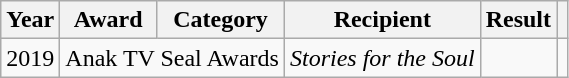<table class="wikitable">
<tr>
<th>Year</th>
<th>Award</th>
<th>Category</th>
<th>Recipient</th>
<th>Result</th>
<th></th>
</tr>
<tr>
<td>2019</td>
<td colspan=2>Anak TV Seal Awards</td>
<td><em>Stories for the Soul</em></td>
<td></td>
<td></td>
</tr>
</table>
